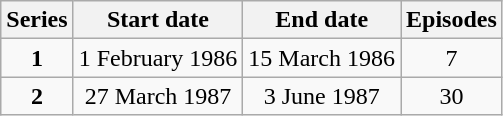<table class="wikitable" style="text-align:center;">
<tr>
<th>Series</th>
<th>Start date</th>
<th>End date</th>
<th>Episodes</th>
</tr>
<tr>
<td><strong>1</strong></td>
<td>1 February 1986</td>
<td>15 March 1986</td>
<td>7</td>
</tr>
<tr>
<td><strong>2</strong></td>
<td>27 March 1987</td>
<td>3 June 1987</td>
<td>30</td>
</tr>
</table>
